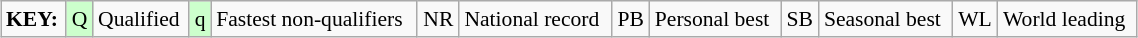<table class="wikitable" style="margin:0.5em auto; font-size:90%;position:relative;" width=60%>
<tr>
<td><strong>KEY:</strong></td>
<td bgcolor=ccffcc align=center>Q</td>
<td>Qualified</td>
<td bgcolor=ccffcc align=center>q</td>
<td>Fastest non-qualifiers</td>
<td align=center>NR</td>
<td>National record</td>
<td align=center>PB</td>
<td>Personal best</td>
<td align=center>SB</td>
<td>Seasonal best</td>
<td align=center>WL</td>
<td>World leading</td>
</tr>
</table>
